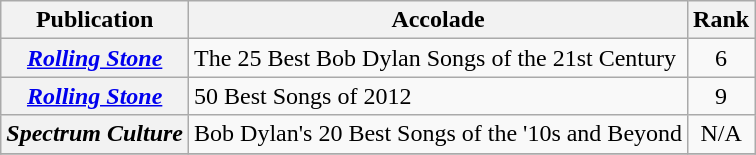<table class="wikitable sortable plainrowheaders">
<tr>
<th scope="col">Publication</th>
<th scope="col">Accolade</th>
<th scope="col">Rank</th>
</tr>
<tr>
<th scope="row"><em><a href='#'>Rolling Stone</a></em></th>
<td>The 25 Best Bob Dylan Songs of the 21st Century</td>
<td style="text-align:center;">6</td>
</tr>
<tr>
<th scope="row"><em><a href='#'>Rolling Stone</a></em></th>
<td>50 Best Songs of 2012</td>
<td style="text-align:center;">9</td>
</tr>
<tr>
<th scope="row"><em>Spectrum Culture</em></th>
<td>Bob Dylan's 20 Best Songs of the '10s and Beyond</td>
<td style="text-align:center;">N/A</td>
</tr>
<tr>
</tr>
</table>
